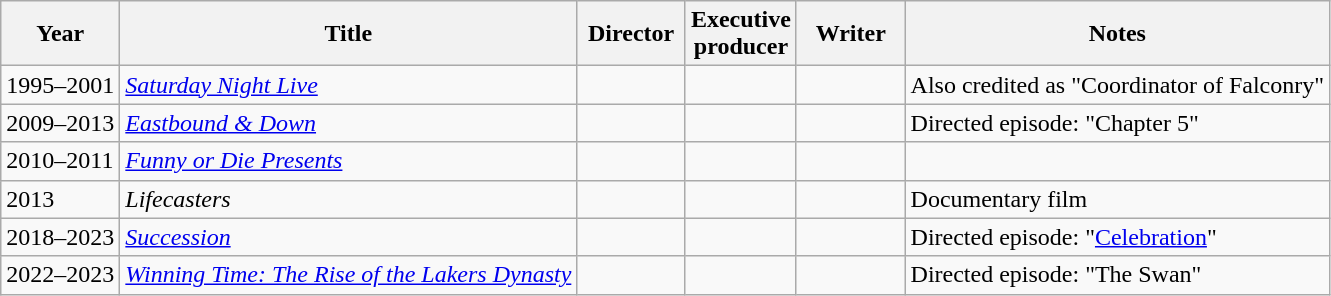<table class="wikitable">
<tr>
<th>Year</th>
<th>Title</th>
<th width="65">Director</th>
<th width="65">Executive<br>producer</th>
<th width="65">Writer</th>
<th>Notes</th>
</tr>
<tr>
<td>1995–2001</td>
<td><em><a href='#'>Saturday Night Live</a></em></td>
<td></td>
<td></td>
<td></td>
<td>Also credited as "Coordinator of Falconry"</td>
</tr>
<tr>
<td>2009–2013</td>
<td><em><a href='#'>Eastbound & Down</a></em></td>
<td></td>
<td></td>
<td></td>
<td>Directed episode: "Chapter 5"</td>
</tr>
<tr>
<td>2010–2011</td>
<td><em><a href='#'>Funny or Die Presents</a></em></td>
<td></td>
<td></td>
<td></td>
<td></td>
</tr>
<tr>
<td>2013</td>
<td><em>Lifecasters</em></td>
<td></td>
<td></td>
<td></td>
<td>Documentary film</td>
</tr>
<tr>
<td>2018–2023</td>
<td><em><a href='#'>Succession</a></em></td>
<td></td>
<td></td>
<td></td>
<td>Directed episode: "<a href='#'>Celebration</a>"</td>
</tr>
<tr>
<td>2022–2023</td>
<td><em><a href='#'>Winning Time: The Rise of the Lakers Dynasty</a></em></td>
<td></td>
<td></td>
<td></td>
<td>Directed episode: "The Swan"</td>
</tr>
</table>
